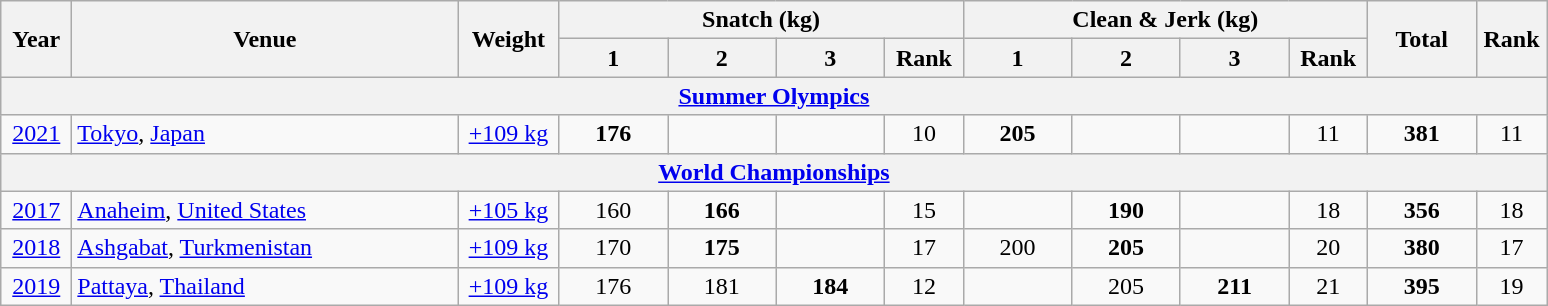<table class = "wikitable" style="text-align:center;">
<tr>
<th rowspan=2 width=40>Year</th>
<th rowspan=2 width=250>Venue</th>
<th rowspan=2 width=60>Weight</th>
<th colspan=4>Snatch (kg)</th>
<th colspan=4>Clean & Jerk (kg)</th>
<th rowspan=2 width=65>Total</th>
<th rowspan=2 width=40>Rank</th>
</tr>
<tr>
<th width=65>1</th>
<th width=65>2</th>
<th width=65>3</th>
<th width=45>Rank</th>
<th width=65>1</th>
<th width=65>2</th>
<th width=65>3</th>
<th width=45>Rank</th>
</tr>
<tr>
<th colspan=13><a href='#'>Summer Olympics</a></th>
</tr>
<tr>
<td><a href='#'>2021</a></td>
<td align=left> <a href='#'>Tokyo</a>, <a href='#'>Japan</a></td>
<td><a href='#'>+109 kg</a></td>
<td><strong>176</strong></td>
<td></td>
<td></td>
<td>10</td>
<td><strong>205</strong></td>
<td></td>
<td></td>
<td>11</td>
<td><strong>381</strong></td>
<td>11</td>
</tr>
<tr>
<th colspan=13><a href='#'>World Championships</a></th>
</tr>
<tr>
<td><a href='#'>2017</a></td>
<td align=left> <a href='#'>Anaheim</a>, <a href='#'>United States</a></td>
<td><a href='#'>+105 kg</a></td>
<td>160</td>
<td><strong>166</strong></td>
<td></td>
<td>15</td>
<td></td>
<td><strong>190</strong></td>
<td></td>
<td>18</td>
<td><strong>356</strong></td>
<td>18</td>
</tr>
<tr>
<td><a href='#'>2018</a></td>
<td align=left> <a href='#'>Ashgabat</a>, <a href='#'>Turkmenistan</a></td>
<td><a href='#'>+109 kg</a></td>
<td>170</td>
<td><strong>175</strong></td>
<td></td>
<td>17</td>
<td>200</td>
<td><strong>205</strong></td>
<td></td>
<td>20</td>
<td><strong>380</strong></td>
<td>17</td>
</tr>
<tr>
<td><a href='#'>2019</a></td>
<td align=left> <a href='#'>Pattaya</a>, <a href='#'>Thailand</a></td>
<td><a href='#'>+109 kg</a></td>
<td>176</td>
<td>181</td>
<td><strong>184</strong></td>
<td>12</td>
<td></td>
<td>205</td>
<td><strong>211</strong></td>
<td>21</td>
<td><strong>395</strong></td>
<td>19</td>
</tr>
</table>
